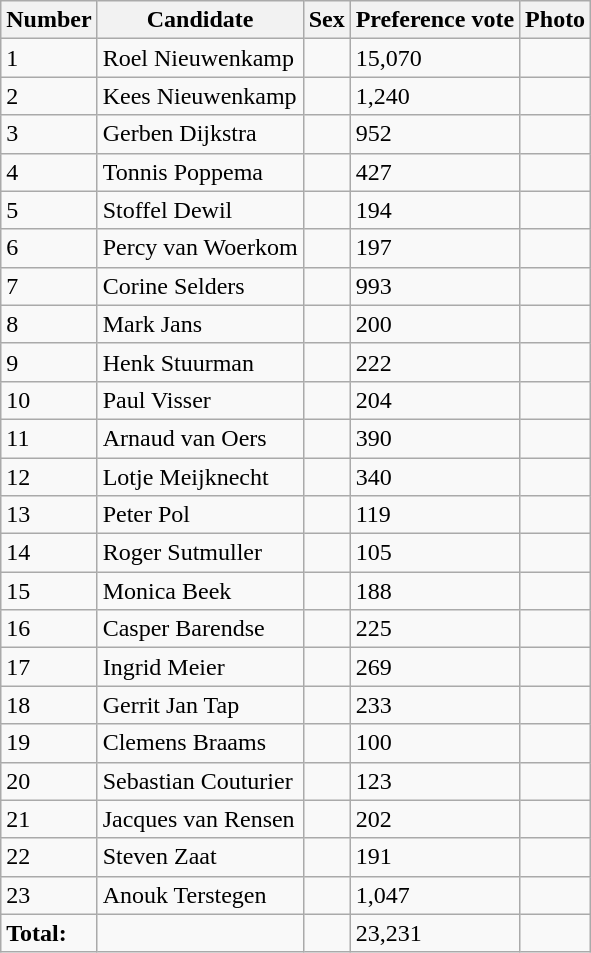<table class="wikitable vatop">
<tr>
<th>Number</th>
<th>Candidate</th>
<th>Sex</th>
<th>Preference vote</th>
<th>Photo</th>
</tr>
<tr>
<td>1</td>
<td>Roel Nieuwenkamp</td>
<td></td>
<td>15,070</td>
<td></td>
</tr>
<tr>
<td>2</td>
<td>Kees Nieuwenkamp</td>
<td></td>
<td>1,240</td>
<td></td>
</tr>
<tr>
<td>3</td>
<td>Gerben Dijkstra</td>
<td></td>
<td>952</td>
<td></td>
</tr>
<tr>
<td>4</td>
<td>Tonnis Poppema</td>
<td></td>
<td>427</td>
<td></td>
</tr>
<tr>
<td>5</td>
<td>Stoffel Dewil</td>
<td></td>
<td>194</td>
<td></td>
</tr>
<tr>
<td>6</td>
<td>Percy van Woerkom</td>
<td></td>
<td>197</td>
<td></td>
</tr>
<tr>
<td>7</td>
<td>Corine Selders</td>
<td></td>
<td>993</td>
<td></td>
</tr>
<tr>
<td>8</td>
<td>Mark Jans</td>
<td></td>
<td>200</td>
<td></td>
</tr>
<tr>
<td>9</td>
<td>Henk Stuurman</td>
<td></td>
<td>222</td>
<td></td>
</tr>
<tr>
<td>10</td>
<td>Paul Visser</td>
<td></td>
<td>204</td>
<td></td>
</tr>
<tr>
<td>11</td>
<td>Arnaud van Oers</td>
<td></td>
<td>390</td>
<td></td>
</tr>
<tr>
<td>12</td>
<td>Lotje Meijknecht</td>
<td></td>
<td>340</td>
<td></td>
</tr>
<tr>
<td>13</td>
<td>Peter Pol</td>
<td></td>
<td>119</td>
<td></td>
</tr>
<tr>
<td>14</td>
<td>Roger Sutmuller</td>
<td></td>
<td>105</td>
<td></td>
</tr>
<tr>
<td>15</td>
<td>Monica Beek</td>
<td></td>
<td>188</td>
<td></td>
</tr>
<tr>
<td>16</td>
<td>Casper Barendse</td>
<td></td>
<td>225</td>
<td></td>
</tr>
<tr>
<td>17</td>
<td>Ingrid Meier</td>
<td></td>
<td>269</td>
<td></td>
</tr>
<tr>
<td>18</td>
<td>Gerrit Jan Tap</td>
<td></td>
<td>233</td>
<td></td>
</tr>
<tr>
<td>19</td>
<td>Clemens Braams</td>
<td></td>
<td>100</td>
<td></td>
</tr>
<tr>
<td>20</td>
<td>Sebastian Couturier</td>
<td></td>
<td>123</td>
<td></td>
</tr>
<tr>
<td>21</td>
<td>Jacques van Rensen</td>
<td></td>
<td>202</td>
<td></td>
</tr>
<tr>
<td>22</td>
<td>Steven Zaat</td>
<td></td>
<td>191</td>
<td></td>
</tr>
<tr>
<td>23</td>
<td>Anouk Terstegen</td>
<td></td>
<td>1,047</td>
<td></td>
</tr>
<tr>
<td><strong>Total:</strong></td>
<td></td>
<td></td>
<td>23,231</td>
<td></td>
</tr>
</table>
